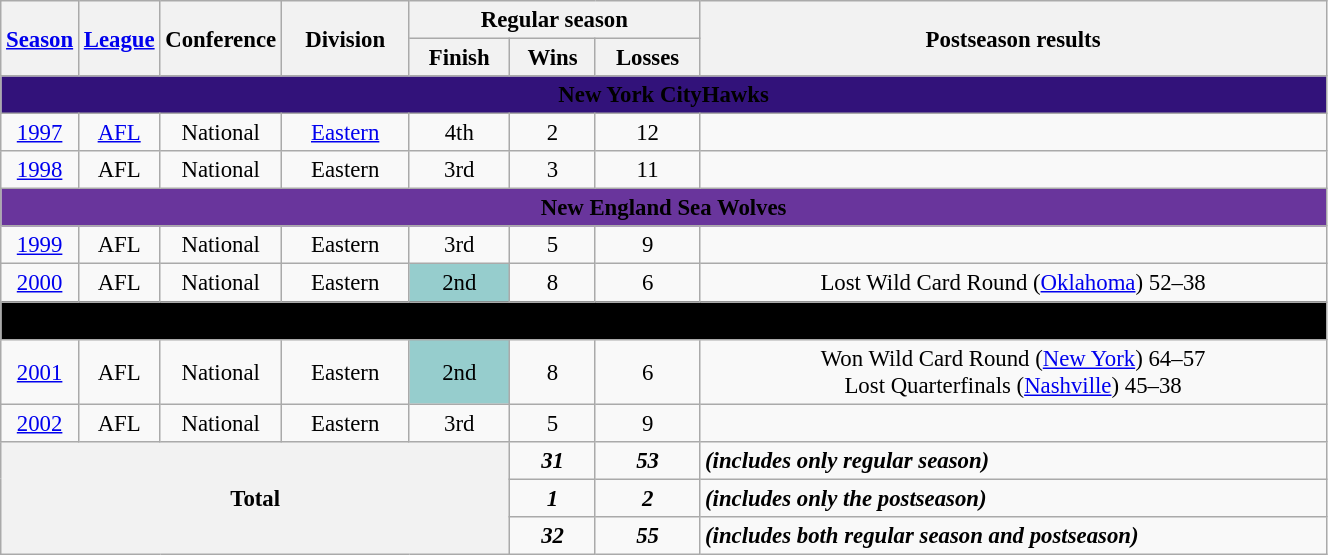<table class="wikitable" style="font-size: 95%; width:70%;">
<tr>
<th rowspan="2" style="width:5%;"><a href='#'>Season</a></th>
<th rowspan="2" style="width:5%;"><a href='#'>League</a></th>
<th rowspan="2" style="width:5%;">Conference</th>
<th rowspan="2">Division</th>
<th colspan="3">Regular season</th>
<th rowspan="2">Postseason results</th>
</tr>
<tr>
<th>Finish</th>
<th>Wins</th>
<th>Losses</th>
</tr>
<tr>
<td align="center" Colspan="8" style="background: #32127A"><strong><span>New York CityHawks</span></strong></td>
</tr>
<tr align="center">
<td><a href='#'>1997</a></td>
<td><a href='#'>AFL</a></td>
<td>National</td>
<td><a href='#'>Eastern</a></td>
<td>4th</td>
<td>2</td>
<td>12</td>
<td></td>
</tr>
<tr align="center">
<td><a href='#'>1998</a></td>
<td>AFL</td>
<td>National</td>
<td>Eastern</td>
<td>3rd</td>
<td>3</td>
<td>11</td>
<td></td>
</tr>
<tr>
<td align="center" Colspan="8" style="background: #69359C"><strong><span>New England Sea Wolves</span></strong></td>
</tr>
<tr align="center">
<td><a href='#'>1999</a></td>
<td>AFL</td>
<td>National</td>
<td>Eastern</td>
<td>3rd</td>
<td>5</td>
<td>9</td>
<td></td>
</tr>
<tr align="center">
<td><a href='#'>2000</a></td>
<td>AFL</td>
<td>National</td>
<td>Eastern</td>
<td bgcolor="#96CDCD">2nd</td>
<td>8</td>
<td>6</td>
<td>Lost Wild Card Round (<a href='#'>Oklahoma</a>) 52–38</td>
</tr>
<tr>
<td align="center" Colspan="8" style="background: #000000"><strong><span>Toronto Phantoms</span></strong></td>
</tr>
<tr align="center">
<td><a href='#'>2001</a></td>
<td>AFL</td>
<td>National</td>
<td>Eastern</td>
<td bgcolor="#96CDCD">2nd</td>
<td>8</td>
<td>6</td>
<td>Won Wild Card Round (<a href='#'>New York</a>) 64–57<br> Lost Quarterfinals (<a href='#'>Nashville</a>) 45–38</td>
</tr>
<tr align="center">
<td><a href='#'>2002</a></td>
<td>AFL</td>
<td>National</td>
<td>Eastern</td>
<td>3rd</td>
<td>5</td>
<td>9</td>
<td></td>
</tr>
<tr>
<th align="center" rowSpan="3" colSpan="5">Total</th>
<td align="center"><strong><em>31</em></strong></td>
<td align="center"><strong><em>53</em></strong></td>
<td colSpan="1"><strong><em>(includes only regular season)</em></strong></td>
</tr>
<tr>
<td align="center"><strong><em>1</em></strong></td>
<td align="center"><strong><em>2</em></strong></td>
<td colSpan="1"><strong><em>(includes only the postseason)</em></strong></td>
</tr>
<tr>
<td align="center"><strong><em>32</em></strong></td>
<td align="center"><strong><em>55</em></strong></td>
<td colSpan="1"><strong><em>(includes both regular season and postseason)</em></strong></td>
</tr>
</table>
